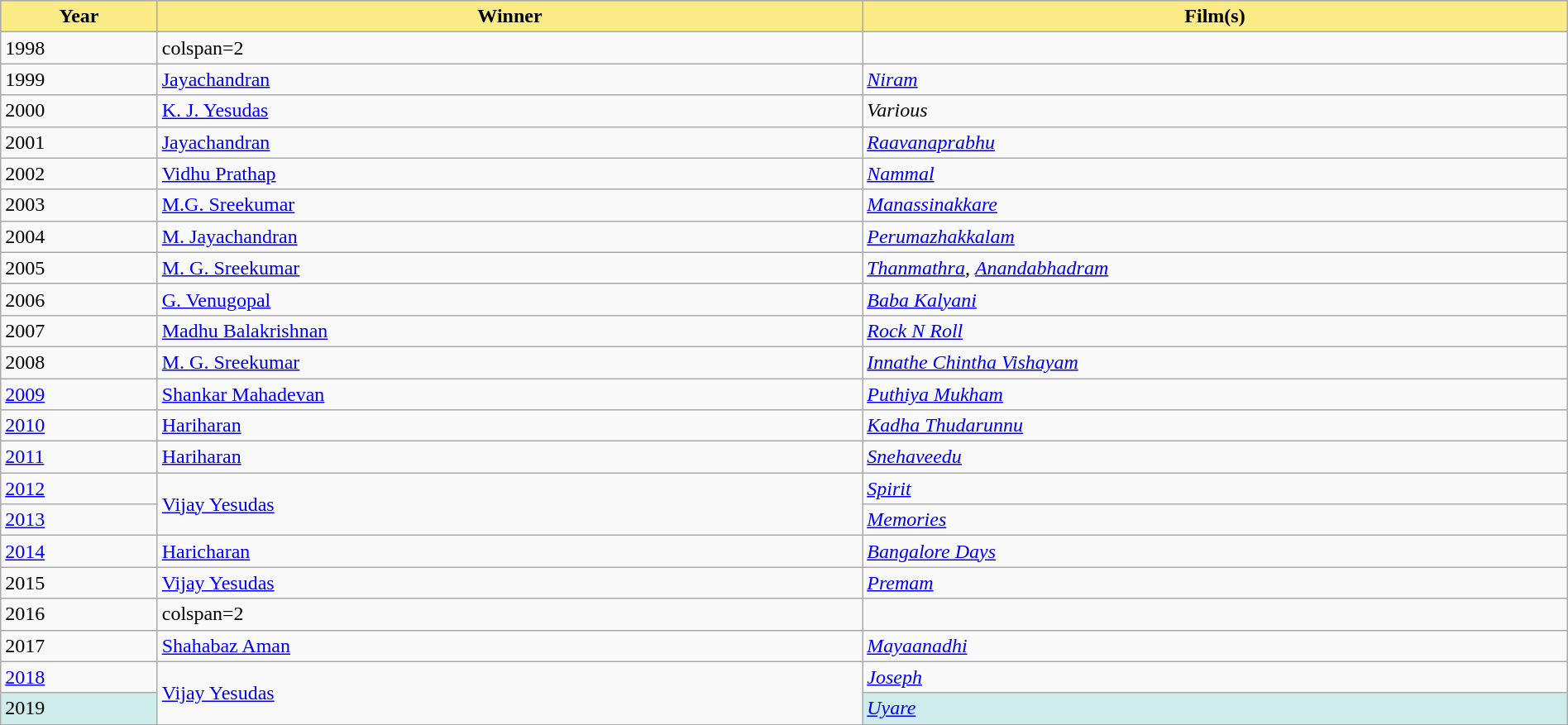<table class="wikitable" style="width:100%">
<tr bgcolor="#bebebe">
<th width="10%" style="background:#FAEB86">Year</th>
<th width="45%" style="background:#FAEB86">Winner</th>
<th width="45%" style="background:#FAEB86">Film(s)</th>
</tr>
<tr>
<td>1998</td>
<td>colspan=2 </td>
</tr>
<tr>
<td>1999</td>
<td><a href='#'>Jayachandran</a></td>
<td><em><a href='#'>Niram</a></em></td>
</tr>
<tr>
<td>2000</td>
<td><a href='#'>K. J. Yesudas</a></td>
<td><em>Various</em></td>
</tr>
<tr>
<td>2001</td>
<td><a href='#'>Jayachandran</a></td>
<td><em><a href='#'>Raavanaprabhu</a></em></td>
</tr>
<tr>
<td>2002</td>
<td><a href='#'>Vidhu Prathap</a></td>
<td><em><a href='#'>Nammal</a></em></td>
</tr>
<tr>
<td>2003</td>
<td><a href='#'>M.G. Sreekumar</a></td>
<td><em><a href='#'>Manassinakkare</a></em></td>
</tr>
<tr>
<td>2004</td>
<td><a href='#'>M. Jayachandran</a></td>
<td><em><a href='#'>Perumazhakkalam</a></em></td>
</tr>
<tr>
<td>2005</td>
<td><a href='#'>M. G. Sreekumar</a></td>
<td><em><a href='#'>Thanmathra</a></em>, <em><a href='#'>Anandabhadram</a></em></td>
</tr>
<tr>
<td>2006</td>
<td><a href='#'>G. Venugopal</a></td>
<td><em><a href='#'>Baba Kalyani</a></em></td>
</tr>
<tr>
<td>2007</td>
<td><a href='#'>Madhu Balakrishnan</a></td>
<td><em><a href='#'>Rock N Roll</a></em></td>
</tr>
<tr>
<td>2008</td>
<td><a href='#'>M. G. Sreekumar</a></td>
<td><em><a href='#'>Innathe Chintha Vishayam</a></em></td>
</tr>
<tr>
<td><a href='#'>2009</a></td>
<td><a href='#'>Shankar Mahadevan</a></td>
<td><em><a href='#'>Puthiya Mukham</a></em></td>
</tr>
<tr>
<td><a href='#'>2010</a></td>
<td><a href='#'>Hariharan</a></td>
<td><em><a href='#'>Kadha Thudarunnu</a></em></td>
</tr>
<tr>
<td><a href='#'>2011</a></td>
<td><a href='#'>Hariharan</a></td>
<td><em><a href='#'>Snehaveedu</a></em></td>
</tr>
<tr>
<td><a href='#'>2012</a></td>
<td rowspan="2"><a href='#'>Vijay Yesudas</a></td>
<td><em><a href='#'>Spirit</a></em></td>
</tr>
<tr>
<td><a href='#'>2013</a></td>
<td><em><a href='#'>Memories</a></em></td>
</tr>
<tr>
<td><a href='#'>2014</a></td>
<td><a href='#'>Haricharan</a></td>
<td><em><a href='#'>Bangalore Days</a></em></td>
</tr>
<tr>
<td>2015</td>
<td><a href='#'>Vijay Yesudas</a></td>
<td><em><a href='#'>Premam</a></em></td>
</tr>
<tr>
<td>2016</td>
<td>colspan=2 </td>
</tr>
<tr>
<td>2017</td>
<td><a href='#'>Shahabaz Aman</a></td>
<td><em><a href='#'>Mayaanadhi</a></em></td>
</tr>
<tr>
<td><a href='#'>2018</a></td>
<td rowspan="2"><a href='#'>Vijay Yesudas</a></td>
<td><em><a href='#'>Joseph</a></em></td>
</tr>
<tr bgcolor="#cfecec">
<td>2019</td>
<td><em><a href='#'>Uyare</a></em></td>
</tr>
</table>
